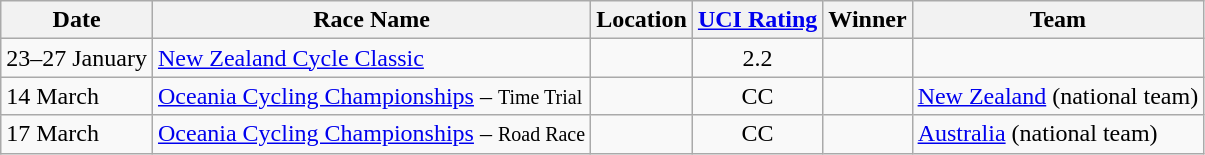<table class="wikitable sortable">
<tr>
<th>Date</th>
<th>Race Name</th>
<th>Location</th>
<th><a href='#'>UCI Rating</a></th>
<th>Winner</th>
<th>Team</th>
</tr>
<tr>
<td>23–27 January</td>
<td><a href='#'>New Zealand Cycle Classic</a></td>
<td></td>
<td align=center>2.2</td>
<td></td>
<td></td>
</tr>
<tr>
<td>14 March</td>
<td><a href='#'>Oceania Cycling Championships</a> – <small>Time Trial</small></td>
<td></td>
<td align=center>CC</td>
<td></td>
<td><a href='#'>New Zealand</a> (national team)</td>
</tr>
<tr>
<td>17 March</td>
<td><a href='#'>Oceania Cycling Championships</a> – <small>Road Race</small></td>
<td></td>
<td align=center>CC</td>
<td></td>
<td><a href='#'>Australia</a> (national team)</td>
</tr>
</table>
